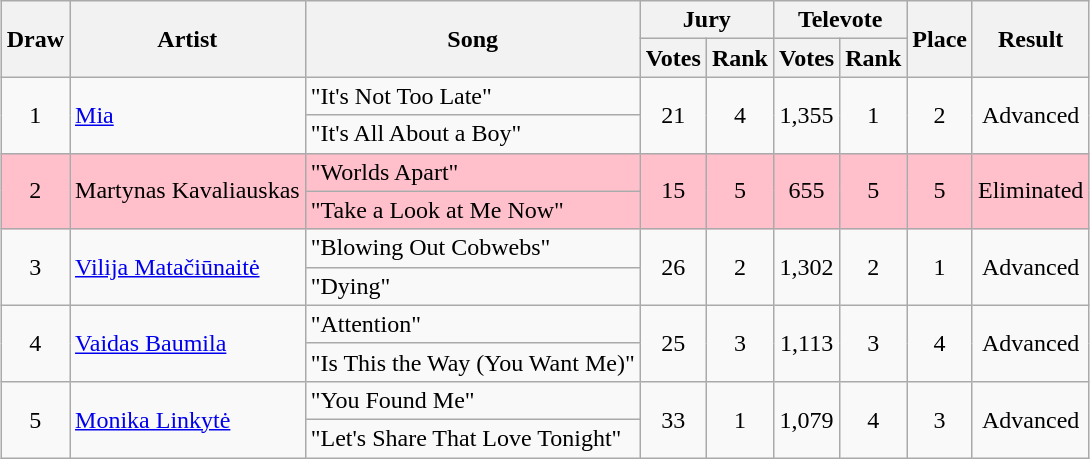<table class="sortable wikitable" style="margin: 1em auto 1em auto; text-align:center;">
<tr>
<th rowspan="2">Draw</th>
<th rowspan="2">Artist</th>
<th rowspan="2">Song</th>
<th colspan="2">Jury</th>
<th colspan="2">Televote</th>
<th rowspan="2">Place</th>
<th rowspan="2">Result</th>
</tr>
<tr>
<th>Votes</th>
<th>Rank</th>
<th>Votes</th>
<th>Rank</th>
</tr>
<tr>
<td rowspan="2">1</td>
<td rowspan="2" align="left"><a href='#'>Mia</a></td>
<td align="left">"It's Not Too Late"</td>
<td rowspan="2">21</td>
<td rowspan="2">4</td>
<td rowspan="2">1,355</td>
<td rowspan="2">1</td>
<td rowspan="2">2</td>
<td rowspan="2">Advanced</td>
</tr>
<tr>
<td align="left">"It's All About a Boy"</td>
</tr>
<tr style="background:pink;">
<td rowspan="2">2</td>
<td rowspan="2" align="left">Martynas Kavaliauskas</td>
<td align="left">"Worlds Apart"</td>
<td rowspan="2">15</td>
<td rowspan="2">5</td>
<td rowspan="2">655</td>
<td rowspan="2">5</td>
<td rowspan="2">5</td>
<td rowspan="2">Eliminated</td>
</tr>
<tr style="background:pink;">
<td align="left">"Take a Look at Me Now"</td>
</tr>
<tr>
<td rowspan="2">3</td>
<td rowspan="2" align="left"><a href='#'>Vilija Matačiūnaitė</a></td>
<td align="left">"Blowing Out Cobwebs"</td>
<td rowspan="2">26</td>
<td rowspan="2">2</td>
<td rowspan="2">1,302</td>
<td rowspan="2">2</td>
<td rowspan="2">1</td>
<td rowspan="2">Advanced</td>
</tr>
<tr>
<td align="left">"Dying"</td>
</tr>
<tr>
<td rowspan="2">4</td>
<td rowspan="2" align="left"><a href='#'>Vaidas Baumila</a></td>
<td align="left">"Attention"</td>
<td rowspan="2">25</td>
<td rowspan="2">3</td>
<td rowspan="2">1,113</td>
<td rowspan="2">3</td>
<td rowspan="2">4</td>
<td rowspan="2">Advanced</td>
</tr>
<tr>
<td align="left">"Is This the Way (You Want Me)"</td>
</tr>
<tr>
<td rowspan="2">5</td>
<td rowspan="2" align="left"><a href='#'>Monika Linkytė</a></td>
<td align="left">"You Found Me"</td>
<td rowspan="2">33</td>
<td rowspan="2">1</td>
<td rowspan="2">1,079</td>
<td rowspan="2">4</td>
<td rowspan="2">3</td>
<td rowspan="2">Advanced</td>
</tr>
<tr>
<td align="left">"Let's Share That Love Tonight"</td>
</tr>
</table>
